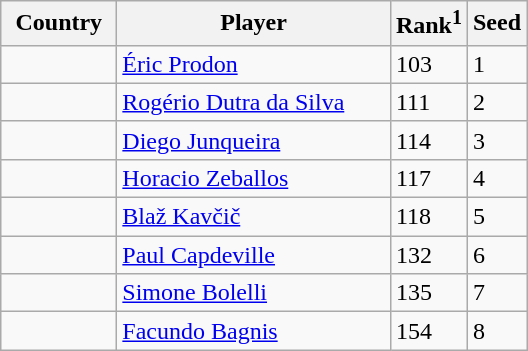<table class="sortable wikitable">
<tr>
<th width="70">Country</th>
<th width="175">Player</th>
<th>Rank<sup>1</sup></th>
<th>Seed</th>
</tr>
<tr>
<td></td>
<td><a href='#'>Éric Prodon</a></td>
<td>103</td>
<td>1</td>
</tr>
<tr>
<td></td>
<td><a href='#'>Rogério Dutra da Silva</a></td>
<td>111</td>
<td>2</td>
</tr>
<tr>
<td></td>
<td><a href='#'>Diego Junqueira</a></td>
<td>114</td>
<td>3</td>
</tr>
<tr>
<td></td>
<td><a href='#'>Horacio Zeballos</a></td>
<td>117</td>
<td>4</td>
</tr>
<tr>
<td></td>
<td><a href='#'>Blaž Kavčič</a></td>
<td>118</td>
<td>5</td>
</tr>
<tr>
<td></td>
<td><a href='#'>Paul Capdeville</a></td>
<td>132</td>
<td>6</td>
</tr>
<tr>
<td></td>
<td><a href='#'>Simone Bolelli</a></td>
<td>135</td>
<td>7</td>
</tr>
<tr>
<td></td>
<td><a href='#'>Facundo Bagnis</a></td>
<td>154</td>
<td>8</td>
</tr>
</table>
